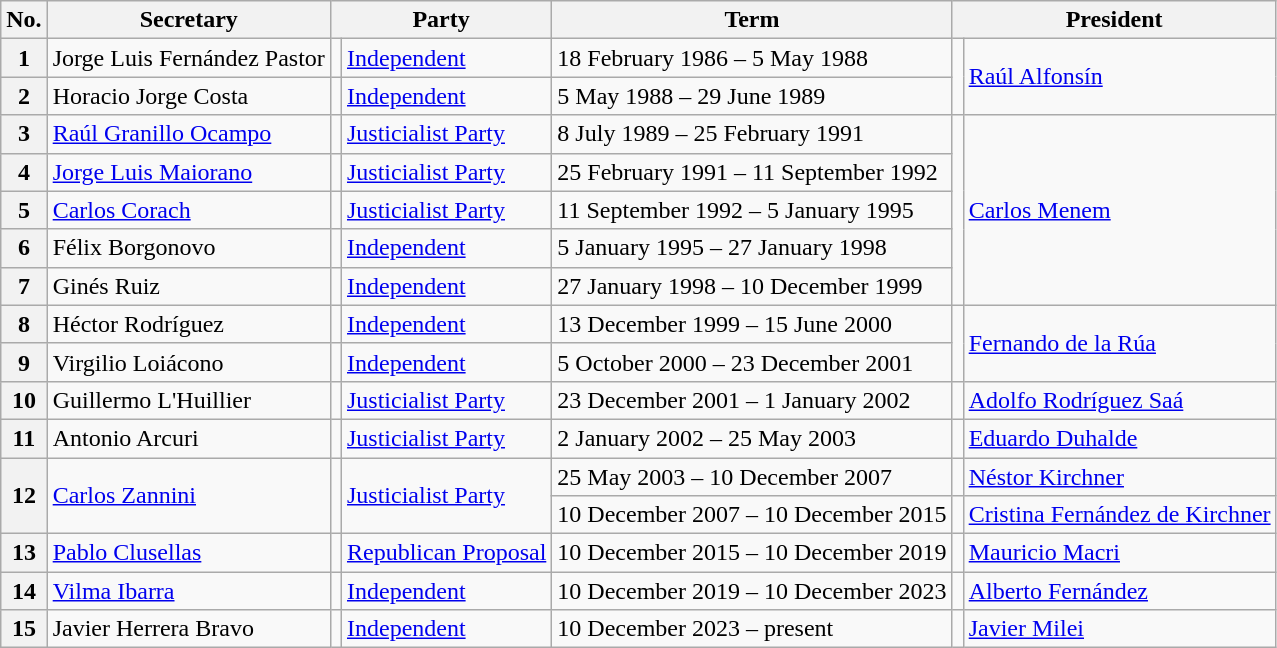<table class="wikitable">
<tr>
<th>No.</th>
<th>Secretary</th>
<th colspan="2">Party</th>
<th>Term</th>
<th colspan="2">President</th>
</tr>
<tr>
<th>1</th>
<td>Jorge Luis Fernández Pastor</td>
<td bgcolor=></td>
<td><a href='#'>Independent</a></td>
<td>18 February 1986 – 5 May 1988</td>
<td rowspan=2 bgcolor=></td>
<td rowspan=2><a href='#'>Raúl Alfonsín</a></td>
</tr>
<tr>
<th>2</th>
<td>Horacio Jorge Costa</td>
<td bgcolor=></td>
<td><a href='#'>Independent</a></td>
<td>5 May 1988 – 29 June 1989</td>
</tr>
<tr>
<th>3</th>
<td><a href='#'>Raúl Granillo Ocampo</a></td>
<td bgcolor=></td>
<td><a href='#'>Justicialist Party</a></td>
<td>8 July 1989 – 25 February 1991</td>
<td rowspan=5 bgcolor=></td>
<td rowspan=5><a href='#'>Carlos Menem</a></td>
</tr>
<tr>
<th>4</th>
<td><a href='#'>Jorge Luis Maiorano</a></td>
<td bgcolor=></td>
<td><a href='#'>Justicialist Party</a></td>
<td>25 February 1991 – 11 September 1992</td>
</tr>
<tr>
<th>5</th>
<td><a href='#'>Carlos Corach</a></td>
<td bgcolor=></td>
<td><a href='#'>Justicialist Party</a></td>
<td>11 September 1992 – 5 January 1995</td>
</tr>
<tr>
<th>6</th>
<td>Félix Borgonovo</td>
<td bgcolor=></td>
<td><a href='#'>Independent</a></td>
<td>5 January 1995 – 27 January 1998</td>
</tr>
<tr>
<th>7</th>
<td>Ginés Ruiz</td>
<td bgcolor=></td>
<td><a href='#'>Independent</a></td>
<td>27 January 1998 – 10 December 1999</td>
</tr>
<tr>
<th>8</th>
<td>Héctor Rodríguez</td>
<td bgcolor=></td>
<td><a href='#'>Independent</a></td>
<td>13 December 1999 – 15 June 2000</td>
<td rowspan=2 bgcolor=></td>
<td rowspan=2><a href='#'>Fernando de la Rúa</a></td>
</tr>
<tr>
<th>9</th>
<td>Virgilio Loiácono</td>
<td bgcolor=></td>
<td><a href='#'>Independent</a></td>
<td>5 October 2000 – 23 December 2001</td>
</tr>
<tr>
<th>10</th>
<td>Guillermo L'Huillier</td>
<td bgcolor=></td>
<td><a href='#'>Justicialist Party</a></td>
<td>23 December 2001 – 1 January 2002</td>
<td bgcolor=></td>
<td><a href='#'>Adolfo Rodríguez Saá</a></td>
</tr>
<tr>
<th>11</th>
<td>Antonio Arcuri</td>
<td bgcolor=></td>
<td><a href='#'>Justicialist Party</a></td>
<td>2 January 2002 – 25 May 2003</td>
<td bgcolor=></td>
<td><a href='#'>Eduardo Duhalde</a></td>
</tr>
<tr>
<th rowspan=2>12</th>
<td rowspan=2><a href='#'>Carlos Zannini</a></td>
<td rowspan=2 bgcolor=></td>
<td rowspan=2><a href='#'>Justicialist Party</a></td>
<td>25 May 2003 – 10 December 2007</td>
<td bgcolor=></td>
<td><a href='#'>Néstor Kirchner</a></td>
</tr>
<tr>
<td>10 December 2007 – 10 December 2015</td>
<td bgcolor=></td>
<td><a href='#'>Cristina Fernández de Kirchner</a></td>
</tr>
<tr>
<th>13</th>
<td><a href='#'>Pablo Clusellas</a></td>
<td bgcolor=></td>
<td><a href='#'>Republican Proposal</a></td>
<td>10 December 2015 – 10 December 2019</td>
<td bgcolor=></td>
<td><a href='#'>Mauricio Macri</a></td>
</tr>
<tr>
<th>14</th>
<td><a href='#'>Vilma Ibarra</a></td>
<td bgcolor=></td>
<td><a href='#'>Independent</a></td>
<td>10 December 2019 – 10 December 2023</td>
<td bgcolor=></td>
<td><a href='#'>Alberto Fernández</a></td>
</tr>
<tr>
<th>15</th>
<td>Javier Herrera Bravo</td>
<td bgcolor=></td>
<td><a href='#'>Independent</a></td>
<td>10 December 2023 – present</td>
<td bgcolor=></td>
<td><a href='#'>Javier Milei</a></td>
</tr>
</table>
